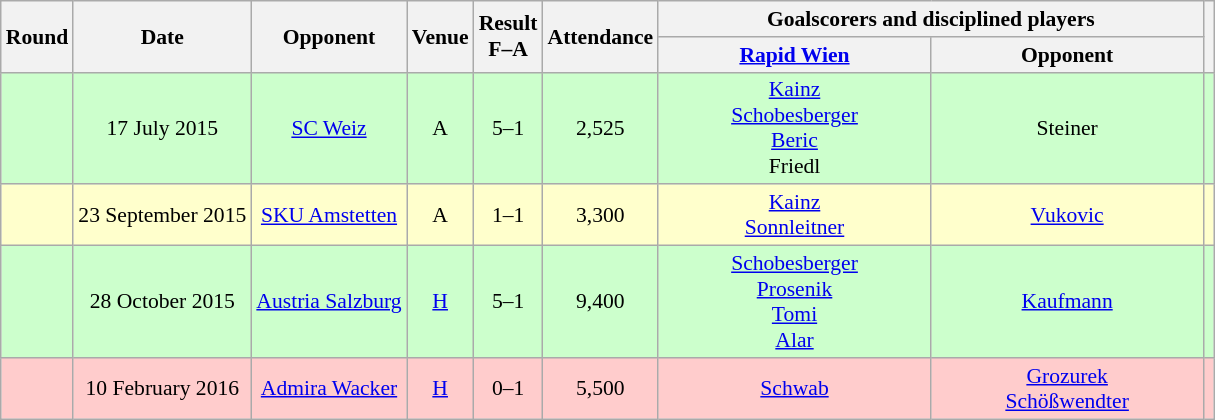<table class="wikitable" style="text-align:center; font-size:90%">
<tr>
<th rowspan="2">Round</th>
<th rowspan="2">Date</th>
<th rowspan="2">Opponent</th>
<th rowspan="2">Venue</th>
<th rowspan="2">Result<br>F–A</th>
<th rowspan="2">Attendance</th>
<th colspan="2">Goalscorers and disciplined players</th>
<th rowspan="2"></th>
</tr>
<tr>
<th style="width:175px"><a href='#'>Rapid Wien</a></th>
<th style="width:175px">Opponent</th>
</tr>
<tr style="background:#cfc">
<td></td>
<td>17 July 2015</td>
<td><a href='#'>SC Weiz</a></td>
<td>A</td>
<td>5–1</td>
<td>2,525</td>
<td><a href='#'>Kainz</a>   <br> <a href='#'>Schobesberger</a>  <br> <a href='#'>Beric</a>  <br> Friedl </td>
<td>Steiner </td>
<td></td>
</tr>
<tr style="background:#ffc">
<td></td>
<td>23 September 2015</td>
<td><a href='#'>SKU Amstetten</a></td>
<td>A</td>
<td>1–1 </td>
<td>3,300</td>
<td><a href='#'>Kainz</a>  <br> <a href='#'>Sonnleitner</a> </td>
<td><a href='#'>Vukovic</a> </td>
<td></td>
</tr>
<tr style="background:#cfc">
<td></td>
<td>28 October 2015</td>
<td><a href='#'>Austria Salzburg</a></td>
<td><a href='#'>H</a></td>
<td>5–1</td>
<td>9,400</td>
<td><a href='#'>Schobesberger</a>   <br> <a href='#'>Prosenik</a>  <br> <a href='#'>Tomi</a>  <br> <a href='#'>Alar</a> </td>
<td><a href='#'>Kaufmann</a> </td>
<td></td>
</tr>
<tr style="background:#fcc">
<td></td>
<td>10 February 2016</td>
<td><a href='#'>Admira Wacker</a></td>
<td><a href='#'>H</a></td>
<td>0–1</td>
<td>5,500</td>
<td><a href='#'>Schwab</a> </td>
<td><a href='#'>Grozurek</a>  <br> <a href='#'>Schößwendter</a> </td>
<td></td>
</tr>
</table>
